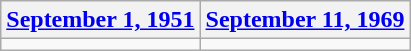<table class=wikitable>
<tr>
<th><a href='#'>September 1, 1951</a></th>
<th><a href='#'>September 11, 1969</a></th>
</tr>
<tr>
<td></td>
<td></td>
</tr>
</table>
